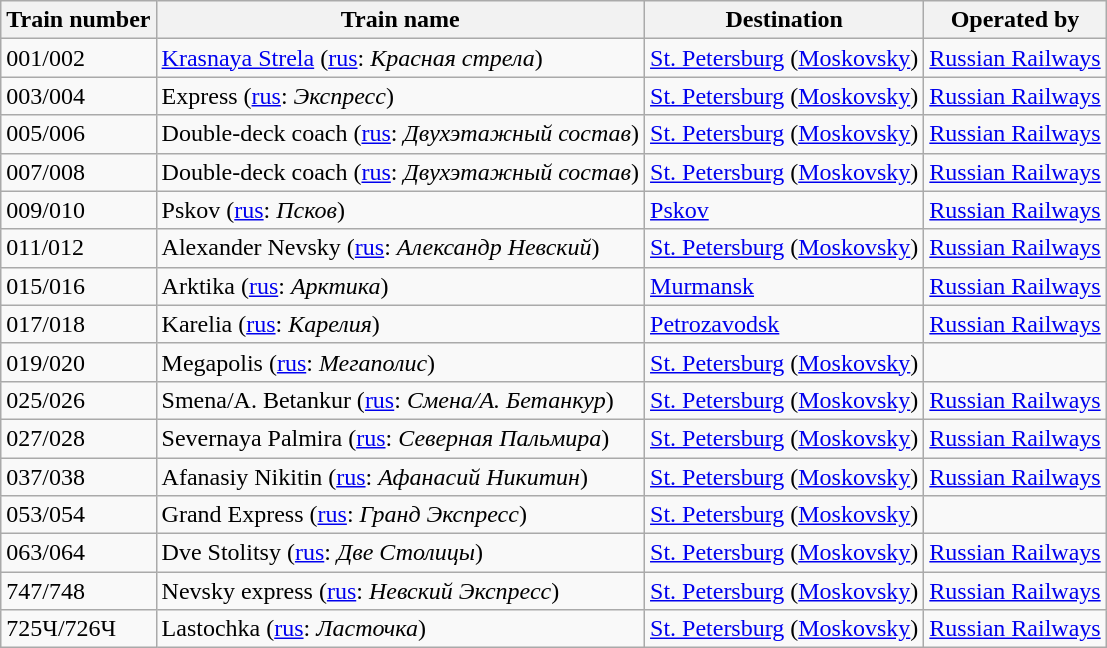<table class="wikitable">
<tr>
<th>Train number</th>
<th>Train name</th>
<th>Destination</th>
<th>Operated by</th>
</tr>
<tr>
<td>001/002</td>
<td><a href='#'>Krasnaya Strela</a> (<a href='#'>rus</a>: <em>Красная стрела</em>)</td>
<td> <a href='#'>St. Petersburg</a> (<a href='#'>Moskovsky</a>)</td>
<td> <a href='#'>Russian Railways</a></td>
</tr>
<tr>
<td>003/004</td>
<td>Express (<a href='#'>rus</a>: <em>Экспресс</em>)</td>
<td> <a href='#'>St. Petersburg</a> (<a href='#'>Moskovsky</a>)</td>
<td> <a href='#'>Russian Railways</a></td>
</tr>
<tr>
<td>005/006</td>
<td>Double-deck coach (<a href='#'>rus</a>: <em>Двухэтажный состав</em>)</td>
<td> <a href='#'>St. Petersburg</a> (<a href='#'>Moskovsky</a>)</td>
<td> <a href='#'>Russian Railways</a></td>
</tr>
<tr>
<td>007/008</td>
<td>Double-deck coach (<a href='#'>rus</a>: <em>Двухэтажный состав</em>)</td>
<td> <a href='#'>St. Petersburg</a> (<a href='#'>Moskovsky</a>)</td>
<td> <a href='#'>Russian Railways</a></td>
</tr>
<tr>
<td>009/010</td>
<td>Pskov (<a href='#'>rus</a>: <em>Псков</em>)</td>
<td> <a href='#'>Pskov</a></td>
<td> <a href='#'>Russian Railways</a></td>
</tr>
<tr>
<td>011/012</td>
<td>Alexander Nevsky (<a href='#'>rus</a>: <em>Александр Невский</em>)</td>
<td> <a href='#'>St. Petersburg</a> (<a href='#'>Moskovsky</a>)</td>
<td> <a href='#'>Russian Railways</a></td>
</tr>
<tr>
<td>015/016</td>
<td>Arktika (<a href='#'>rus</a>: <em>Арктика</em>)</td>
<td> <a href='#'>Murmansk</a></td>
<td> <a href='#'>Russian Railways</a></td>
</tr>
<tr>
<td>017/018</td>
<td>Karelia (<a href='#'>rus</a>: <em>Карелия</em>)</td>
<td> <a href='#'>Petrozavodsk</a></td>
<td> <a href='#'>Russian Railways</a></td>
</tr>
<tr>
<td>019/020</td>
<td>Megapolis (<a href='#'>rus</a>: <em>Мегаполис</em>)</td>
<td> <a href='#'>St. Petersburg</a> (<a href='#'>Moskovsky</a>)</td>
<td> </td>
</tr>
<tr>
<td>025/026</td>
<td>Smena/A. Betankur (<a href='#'>rus</a>: <em>Смена/А. Бетанкур</em>)</td>
<td> <a href='#'>St. Petersburg</a> (<a href='#'>Moskovsky</a>)</td>
<td> <a href='#'>Russian Railways</a></td>
</tr>
<tr>
<td>027/028</td>
<td>Severnaya Palmira (<a href='#'>rus</a>: <em>Северная Пальмира</em>)</td>
<td> <a href='#'>St. Petersburg</a> (<a href='#'>Moskovsky</a>)</td>
<td> <a href='#'>Russian Railways</a></td>
</tr>
<tr>
<td>037/038</td>
<td>Afanasiy Nikitin (<a href='#'>rus</a>: <em>Афанасий Никитин</em>)</td>
<td> <a href='#'>St. Petersburg</a> (<a href='#'>Moskovsky</a>)</td>
<td> <a href='#'>Russian Railways</a></td>
</tr>
<tr>
<td>053/054</td>
<td>Grand Express (<a href='#'>rus</a>: <em>Гранд Экспресс</em>)</td>
<td> <a href='#'>St. Petersburg</a> (<a href='#'>Moskovsky</a>)</td>
<td> </td>
</tr>
<tr>
<td>063/064</td>
<td>Dve Stolitsy (<a href='#'>rus</a>: <em>Две Столицы</em>)</td>
<td> <a href='#'>St. Petersburg</a> (<a href='#'>Moskovsky</a>)</td>
<td> <a href='#'>Russian Railways</a></td>
</tr>
<tr>
<td>747/748</td>
<td>Nevsky express (<a href='#'>rus</a>: <em>Невский Экспресс</em>)</td>
<td> <a href='#'>St. Petersburg</a> (<a href='#'>Moskovsky</a>)</td>
<td> <a href='#'>Russian Railways</a></td>
</tr>
<tr>
<td>725Ч/726Ч</td>
<td>Lastochka (<a href='#'>rus</a>: <em>Ласточка</em>)</td>
<td> <a href='#'>St. Petersburg</a> (<a href='#'>Moskovsky</a>)</td>
<td> <a href='#'>Russian Railways</a></td>
</tr>
</table>
